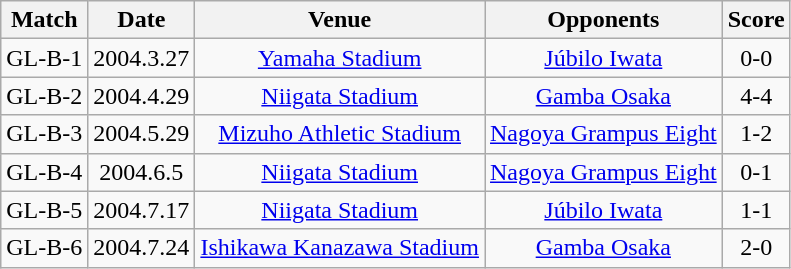<table class="wikitable" style="text-align:center;">
<tr>
<th>Match</th>
<th>Date</th>
<th>Venue</th>
<th>Opponents</th>
<th>Score</th>
</tr>
<tr>
<td>GL-B-1</td>
<td>2004.3.27</td>
<td><a href='#'>Yamaha Stadium</a></td>
<td><a href='#'>Júbilo Iwata</a></td>
<td>0-0</td>
</tr>
<tr>
<td>GL-B-2</td>
<td>2004.4.29</td>
<td><a href='#'>Niigata Stadium</a></td>
<td><a href='#'>Gamba Osaka</a></td>
<td>4-4</td>
</tr>
<tr>
<td>GL-B-3</td>
<td>2004.5.29</td>
<td><a href='#'>Mizuho Athletic Stadium</a></td>
<td><a href='#'>Nagoya Grampus Eight</a></td>
<td>1-2</td>
</tr>
<tr>
<td>GL-B-4</td>
<td>2004.6.5</td>
<td><a href='#'>Niigata Stadium</a></td>
<td><a href='#'>Nagoya Grampus Eight</a></td>
<td>0-1</td>
</tr>
<tr>
<td>GL-B-5</td>
<td>2004.7.17</td>
<td><a href='#'>Niigata Stadium</a></td>
<td><a href='#'>Júbilo Iwata</a></td>
<td>1-1</td>
</tr>
<tr>
<td>GL-B-6</td>
<td>2004.7.24</td>
<td><a href='#'>Ishikawa Kanazawa Stadium</a></td>
<td><a href='#'>Gamba Osaka</a></td>
<td>2-0</td>
</tr>
</table>
